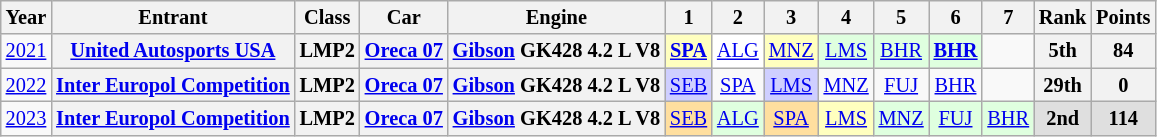<table class="wikitable" style="text-align:center; font-size:85%">
<tr>
<th>Year</th>
<th>Entrant</th>
<th>Class</th>
<th>Car</th>
<th>Engine</th>
<th>1</th>
<th>2</th>
<th>3</th>
<th>4</th>
<th>5</th>
<th>6</th>
<th>7</th>
<th>Rank</th>
<th>Points</th>
</tr>
<tr>
<td><a href='#'>2021</a></td>
<th nowrap><a href='#'>United Autosports USA</a></th>
<th>LMP2</th>
<th nowrap><a href='#'>Oreca 07</a></th>
<th nowrap><a href='#'>Gibson</a> GK428 4.2 L V8</th>
<td style="background:#FFFFBF;"><strong><a href='#'>SPA</a></strong><br></td>
<td style="background:#FFFFFF;"><a href='#'>ALG</a><br></td>
<td style="background:#FFFFBF;"><a href='#'>MNZ</a><br></td>
<td style="background:#DFFFDF;"><a href='#'>LMS</a><br></td>
<td style="background:#DFFFDF;"><a href='#'>BHR</a><br></td>
<td style="background:#DFFFDF;"><strong><a href='#'>BHR</a></strong><br></td>
<td></td>
<th>5th</th>
<th>84</th>
</tr>
<tr>
<td><a href='#'>2022</a></td>
<th nowrap><a href='#'>Inter Europol Competition</a></th>
<th>LMP2</th>
<th nowrap><a href='#'>Oreca 07</a></th>
<th nowrap><a href='#'>Gibson</a> GK428 4.2 L V8</th>
<td style="background:#CFCFFF;"><a href='#'>SEB</a><br></td>
<td><a href='#'>SPA</a></td>
<td style="background:#CFCFFF;"><a href='#'>LMS</a><br></td>
<td><a href='#'>MNZ</a></td>
<td><a href='#'>FUJ</a></td>
<td><a href='#'>BHR</a></td>
<td></td>
<th>29th</th>
<th>0</th>
</tr>
<tr>
<td><a href='#'>2023</a></td>
<th nowrap><a href='#'>Inter Europol Competition</a></th>
<th>LMP2</th>
<th nowrap><a href='#'>Oreca 07</a></th>
<th nowrap><a href='#'>Gibson</a> GK428 4.2 L V8</th>
<td style="background:#FFDF9F;"><a href='#'>SEB</a><br></td>
<td style="background:#DFFFDF;"><a href='#'>ALG</a><br></td>
<td style="background:#FFDF9F;"><a href='#'>SPA</a><br></td>
<td style="background:#FFFFBF;"><a href='#'>LMS</a><br></td>
<td style="background:#DFFFDF;"><a href='#'>MNZ</a><br></td>
<td style="background:#DFFFDF;"><a href='#'>FUJ</a><br></td>
<td style="background:#DFFFDF;"><a href='#'>BHR</a><br></td>
<th style="background:#DFDFDF;">2nd</th>
<th style="background:#DFDFDF;">114</th>
</tr>
</table>
